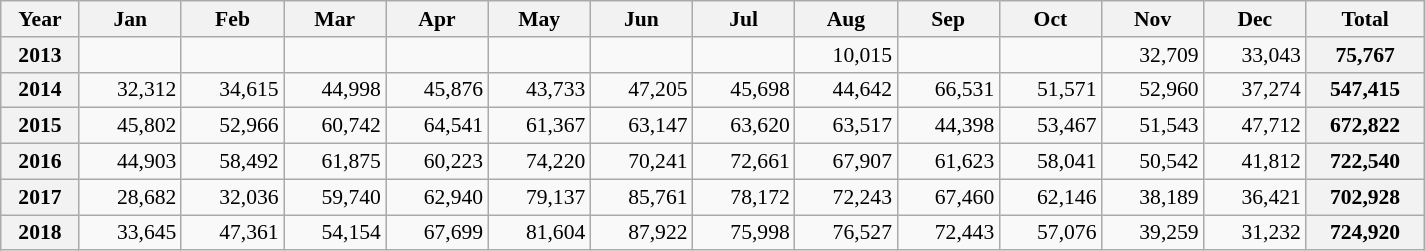<table class=wikitable style="text-align:right; font-size:0.9em; width:950px;">
<tr>
<th>Year</th>
<th>Jan</th>
<th>Feb</th>
<th>Mar</th>
<th>Apr</th>
<th>May</th>
<th>Jun</th>
<th>Jul</th>
<th>Aug</th>
<th>Sep</th>
<th>Oct</th>
<th>Nov</th>
<th>Dec</th>
<th>Total</th>
</tr>
<tr>
<th>2013</th>
<td></td>
<td></td>
<td></td>
<td></td>
<td></td>
<td></td>
<td></td>
<td>10,015</td>
<td></td>
<td></td>
<td>32,709</td>
<td>33,043</td>
<th>75,767</th>
</tr>
<tr>
<th>2014</th>
<td>32,312</td>
<td>34,615</td>
<td>44,998</td>
<td>45,876</td>
<td>43,733</td>
<td>47,205</td>
<td>45,698</td>
<td>44,642</td>
<td>66,531</td>
<td>51,571</td>
<td>52,960</td>
<td>37,274</td>
<th>547,415</th>
</tr>
<tr>
<th>2015</th>
<td>45,802</td>
<td>52,966</td>
<td>60,742</td>
<td>64,541</td>
<td>61,367</td>
<td>63,147</td>
<td>63,620</td>
<td>63,517</td>
<td>44,398</td>
<td>53,467</td>
<td>51,543</td>
<td>47,712</td>
<th>672,822</th>
</tr>
<tr>
<th>2016</th>
<td>44,903</td>
<td>58,492</td>
<td>61,875</td>
<td>60,223</td>
<td>74,220</td>
<td>70,241</td>
<td>72,661</td>
<td>67,907</td>
<td>61,623</td>
<td>58,041</td>
<td>50,542</td>
<td>41,812</td>
<th>722,540</th>
</tr>
<tr>
<th>2017</th>
<td>28,682</td>
<td>32,036</td>
<td>59,740</td>
<td>62,940</td>
<td>79,137</td>
<td>85,761</td>
<td>78,172</td>
<td>72,243</td>
<td>67,460</td>
<td>62,146</td>
<td>38,189</td>
<td>36,421</td>
<th>702,928</th>
</tr>
<tr>
<th>2018</th>
<td>33,645</td>
<td>47,361</td>
<td>54,154</td>
<td>67,699</td>
<td>81,604</td>
<td>87,922</td>
<td>75,998</td>
<td>76,527</td>
<td>72,443</td>
<td>57,076</td>
<td>39,259</td>
<td>31,232</td>
<th>724,920</th>
</tr>
</table>
